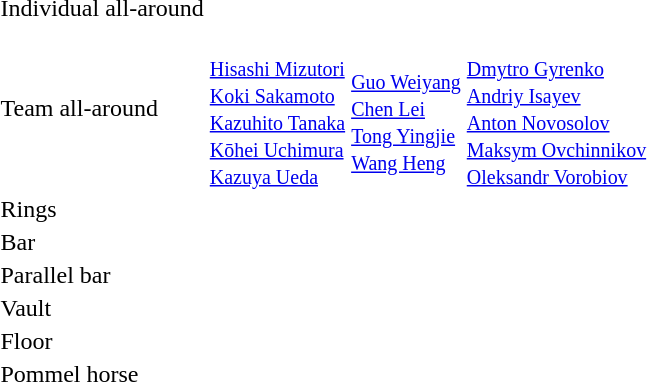<table>
<tr>
<td>Individual all-around</td>
<td></td>
<td></td>
<td></td>
</tr>
<tr>
<td>Team all-around</td>
<td><br><small><a href='#'>Hisashi Mizutori</a><br><a href='#'>Koki Sakamoto</a><br><a href='#'>Kazuhito Tanaka</a><br><a href='#'>Kōhei Uchimura</a><br><a href='#'>Kazuya Ueda</a></small></td>
<td><br><small><a href='#'>Guo Weiyang</a><br><a href='#'>Chen Lei</a><br><a href='#'>Tong Yingjie</a><br><a href='#'>Wang Heng</a></small></td>
<td><br><small><a href='#'>Dmytro Gyrenko</a><br><a href='#'>Andriy Isayev</a><br><a href='#'>Anton Novosolov</a><br><a href='#'>Maksym Ovchinnikov</a><br><a href='#'>Oleksandr Vorobiov</a></small></td>
</tr>
<tr>
<td>Rings</td>
<td></td>
<td></td>
<td></td>
</tr>
<tr>
<td>Bar</td>
<td></td>
<td></td>
<td></td>
</tr>
<tr>
<td>Parallel bar</td>
<td><br></td>
<td></td>
<td></td>
</tr>
<tr>
<td>Vault</td>
<td></td>
<td></td>
<td></td>
</tr>
<tr>
<td>Floor</td>
<td></td>
<td></td>
<td></td>
</tr>
<tr>
<td>Pommel horse</td>
<td></td>
<td></td>
<td></td>
</tr>
</table>
